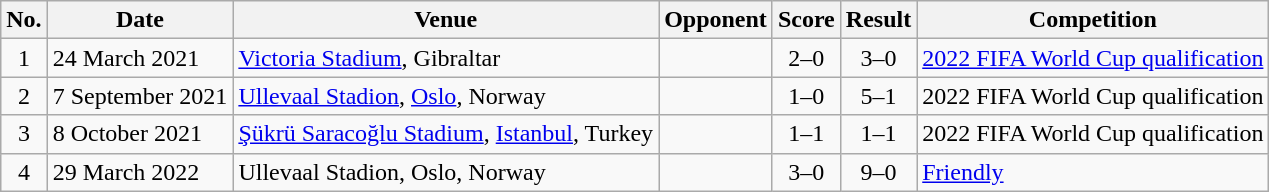<table class="wikitable sortable">
<tr>
<th scope="col">No.</th>
<th scope="col">Date</th>
<th scope="col">Venue</th>
<th scope="col">Opponent</th>
<th scope="col">Score</th>
<th scope="col">Result</th>
<th scope="col">Competition</th>
</tr>
<tr>
<td style="text-align:center">1</td>
<td>24 March 2021</td>
<td><a href='#'>Victoria Stadium</a>, Gibraltar</td>
<td></td>
<td style="text-align:center">2–0</td>
<td style="text-align:center">3–0</td>
<td><a href='#'>2022 FIFA World Cup qualification</a></td>
</tr>
<tr>
<td style="text-align:center">2</td>
<td>7 September 2021</td>
<td><a href='#'>Ullevaal Stadion</a>, <a href='#'>Oslo</a>, Norway</td>
<td></td>
<td style="text-align:center">1–0</td>
<td style="text-align:center">5–1</td>
<td>2022 FIFA World Cup qualification</td>
</tr>
<tr>
<td style="text-align:center">3</td>
<td>8 October 2021</td>
<td><a href='#'>Şükrü Saracoğlu Stadium</a>, <a href='#'>Istanbul</a>, Turkey</td>
<td></td>
<td style="text-align:center">1–1</td>
<td style="text-align:center">1–1</td>
<td>2022 FIFA World Cup qualification</td>
</tr>
<tr>
<td style="text-align:center">4</td>
<td>29 March 2022</td>
<td>Ullevaal Stadion, Oslo, Norway</td>
<td></td>
<td style="text-align:center">3–0</td>
<td style="text-align:center">9–0</td>
<td><a href='#'>Friendly</a></td>
</tr>
</table>
